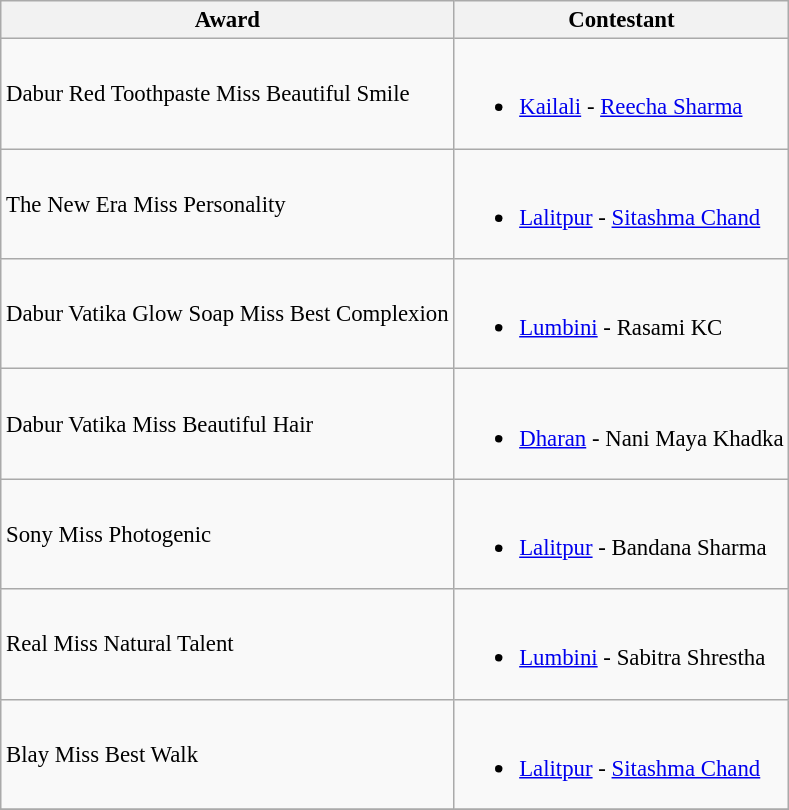<table class="wikitable sortable unsortable" style="font-size: 95%">
<tr>
<th>Award</th>
<th>Contestant</th>
</tr>
<tr>
<td>Dabur Red Toothpaste Miss Beautiful Smile</td>
<td><br><ul><li> <a href='#'>Kailali</a> - <a href='#'>Reecha Sharma</a></li></ul></td>
</tr>
<tr>
<td>The New Era Miss Personality</td>
<td><br><ul><li> <a href='#'>Lalitpur</a> - <a href='#'>Sitashma Chand</a></li></ul></td>
</tr>
<tr>
<td>Dabur Vatika Glow Soap Miss Best Complexion</td>
<td><br><ul><li> <a href='#'>Lumbini</a> - Rasami KC</li></ul></td>
</tr>
<tr>
<td>Dabur Vatika Miss Beautiful Hair</td>
<td><br><ul><li> <a href='#'>Dharan</a> - Nani Maya Khadka</li></ul></td>
</tr>
<tr>
<td>Sony Miss Photogenic</td>
<td><br><ul><li> <a href='#'>Lalitpur</a> - Bandana Sharma</li></ul></td>
</tr>
<tr>
<td>Real Miss Natural Talent</td>
<td><br><ul><li> <a href='#'>Lumbini</a> - Sabitra Shrestha</li></ul></td>
</tr>
<tr>
<td>Blay Miss Best Walk</td>
<td><br><ul><li> <a href='#'>Lalitpur</a> - <a href='#'>Sitashma Chand</a></li></ul></td>
</tr>
<tr>
</tr>
</table>
